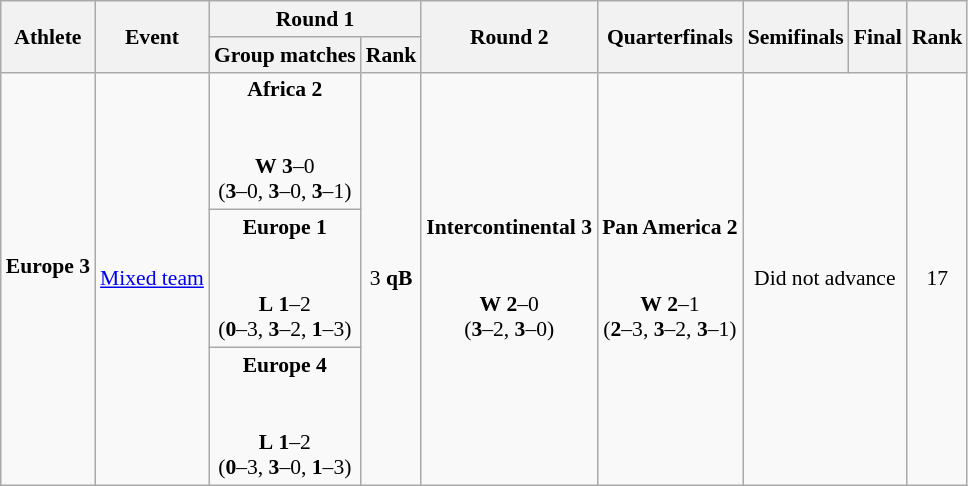<table class="wikitable" border="1" style="font-size:90%">
<tr>
<th rowspan=2>Athlete</th>
<th rowspan=2>Event</th>
<th colspan=2>Round 1</th>
<th rowspan=2>Round 2</th>
<th rowspan=2>Quarterfinals</th>
<th rowspan=2>Semifinals</th>
<th rowspan=2>Final</th>
<th rowspan=2>Rank</th>
</tr>
<tr>
<th>Group matches</th>
<th>Rank</th>
</tr>
<tr>
<td rowspan=3><strong>Europe 3</strong><br><br></td>
<td rowspan=3><a href='#'>Mixed team</a></td>
<td align=center><strong>Africa 2</strong><br><br><br> <strong>W</strong> <strong>3</strong>–0 <br> (<strong>3</strong>–0, <strong>3</strong>–0, <strong>3</strong>–1)</td>
<td rowspan=3 align=center>3 <strong>qB</strong></td>
<td align=center rowspan=3><strong>Intercontinental 3</strong><br><br><br> <strong>W</strong> <strong>2</strong>–0 <br> (<strong>3</strong>–2, <strong>3</strong>–0)</td>
<td align=center rowspan=3><strong>Pan America 2</strong><br><br><br> <strong>W</strong> <strong>2</strong>–1 <br> (<strong>2</strong>–3, <strong>3</strong>–2, <strong>3</strong>–1)</td>
<td rowspan=3 colspan=2 align=center>Did not advance</td>
<td rowspan=3 align=center>17</td>
</tr>
<tr>
<td align=center><strong>Europe 1</strong><br><br><br> <strong>L</strong> <strong>1</strong>–2 <br> (<strong>0</strong>–3, <strong>3</strong>–2, <strong>1</strong>–3)</td>
</tr>
<tr>
<td align=center><strong>Europe 4</strong><br><br><br> <strong>L</strong> <strong>1</strong>–2 <br> (<strong>0</strong>–3, <strong>3</strong>–0, <strong>1</strong>–3)</td>
</tr>
</table>
